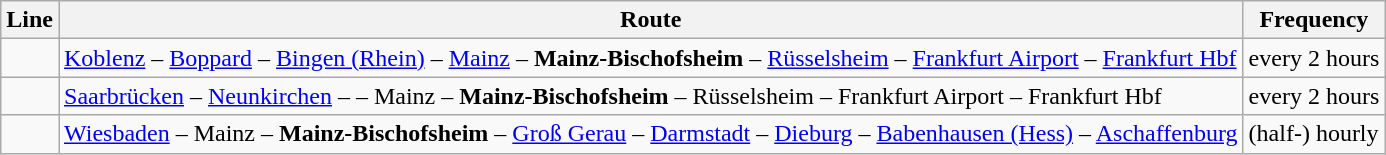<table class="wikitable">
<tr>
<th>Line</th>
<th>Route</th>
<th>Frequency</th>
</tr>
<tr>
<td></td>
<td><a href='#'>Koblenz</a> – <a href='#'>Boppard</a> – <a href='#'>Bingen (Rhein)</a> – <a href='#'>Mainz</a> – <strong>Mainz-Bischofsheim</strong> – <a href='#'>Rüsselsheim</a> – <a href='#'>Frankfurt Airport</a> – <a href='#'>Frankfurt Hbf</a></td>
<td>every 2 hours</td>
</tr>
<tr>
<td></td>
<td><a href='#'>Saarbrücken</a> – <a href='#'>Neunkirchen</a> –  – Mainz – <strong>Mainz-Bischofsheim</strong> – Rüsselsheim – Frankfurt Airport – Frankfurt Hbf</td>
<td>every 2 hours</td>
</tr>
<tr>
<td></td>
<td><a href='#'>Wiesbaden</a> – Mainz – <strong>Mainz-Bischofsheim</strong> – <a href='#'>Groß Gerau</a> – <a href='#'>Darmstadt</a> – <a href='#'>Dieburg</a> – <a href='#'>Babenhausen (Hess)</a> – <a href='#'>Aschaffenburg</a></td>
<td>(half-) hourly</td>
</tr>
</table>
